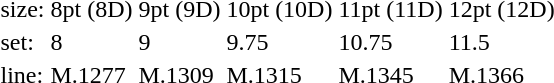<table style="margin-left:40px;">
<tr>
<td>size:</td>
<td>8pt (8D)</td>
<td>9pt (9D)</td>
<td>10pt (10D)</td>
<td>11pt (11D)</td>
<td>12pt (12D)</td>
</tr>
<tr>
<td>set:</td>
<td>8</td>
<td>9</td>
<td>9.75</td>
<td>10.75</td>
<td>11.5</td>
</tr>
<tr>
<td>line:</td>
<td>M.1277</td>
<td>M.1309</td>
<td>M.1315</td>
<td>M.1345</td>
<td>M.1366</td>
</tr>
</table>
